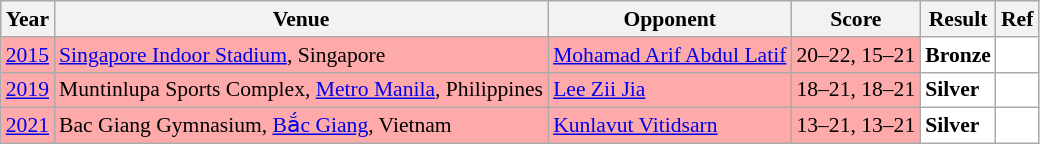<table class="sortable wikitable" style="font-size: 90%">
<tr>
<th>Year</th>
<th>Venue</th>
<th>Opponent</th>
<th>Score</th>
<th>Result</th>
<th>Ref</th>
</tr>
<tr style="background:#FFAAAA">
<td align="center"><a href='#'>2015</a></td>
<td align="left"><a href='#'>Singapore Indoor Stadium</a>, Singapore</td>
<td align="left"> <a href='#'>Mohamad Arif Abdul Latif</a></td>
<td align="left">20–22, 15–21</td>
<td style="text-align:left; background:white"> <strong>Bronze</strong></td>
<td style="text-align:center; background:white"></td>
</tr>
<tr style="background:#FFAAAA">
<td align="center"><a href='#'>2019</a></td>
<td align="left">Muntinlupa Sports Complex, <a href='#'>Metro Manila</a>, Philippines</td>
<td align="left"> <a href='#'>Lee Zii Jia</a></td>
<td align="left">18–21, 18–21</td>
<td style="text-align:left; background:white"> <strong>Silver</strong></td>
<td style="text-align:center; background:white"></td>
</tr>
<tr style="background:#FFAAAA">
<td align="center"><a href='#'>2021</a></td>
<td align="left">Bac Giang Gymnasium, <a href='#'>Bắc Giang</a>, Vietnam</td>
<td align="left"> <a href='#'>Kunlavut Vitidsarn</a></td>
<td align="left">13–21, 13–21</td>
<td style="text-align:left; background:white"> <strong>Silver</strong></td>
<td style="text-align:center; background:white"></td>
</tr>
</table>
